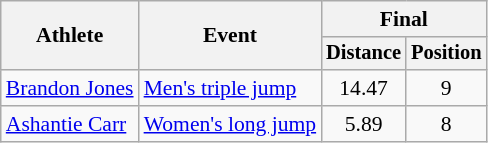<table class=wikitable style="font-size:90%">
<tr>
<th rowspan="2">Athlete</th>
<th rowspan="2">Event</th>
<th colspan="2">Final</th>
</tr>
<tr style="font-size:95%">
<th>Distance</th>
<th>Position</th>
</tr>
<tr align=center>
<td align=left><a href='#'>Brandon Jones</a></td>
<td align=left rowspan=1><a href='#'>Men's triple jump</a></td>
<td>14.47</td>
<td>9</td>
</tr>
<tr align=center>
<td align=left><a href='#'>Ashantie Carr</a></td>
<td align=left rowspan=2><a href='#'>Women's long jump</a></td>
<td>5.89</td>
<td>8</td>
</tr>
</table>
